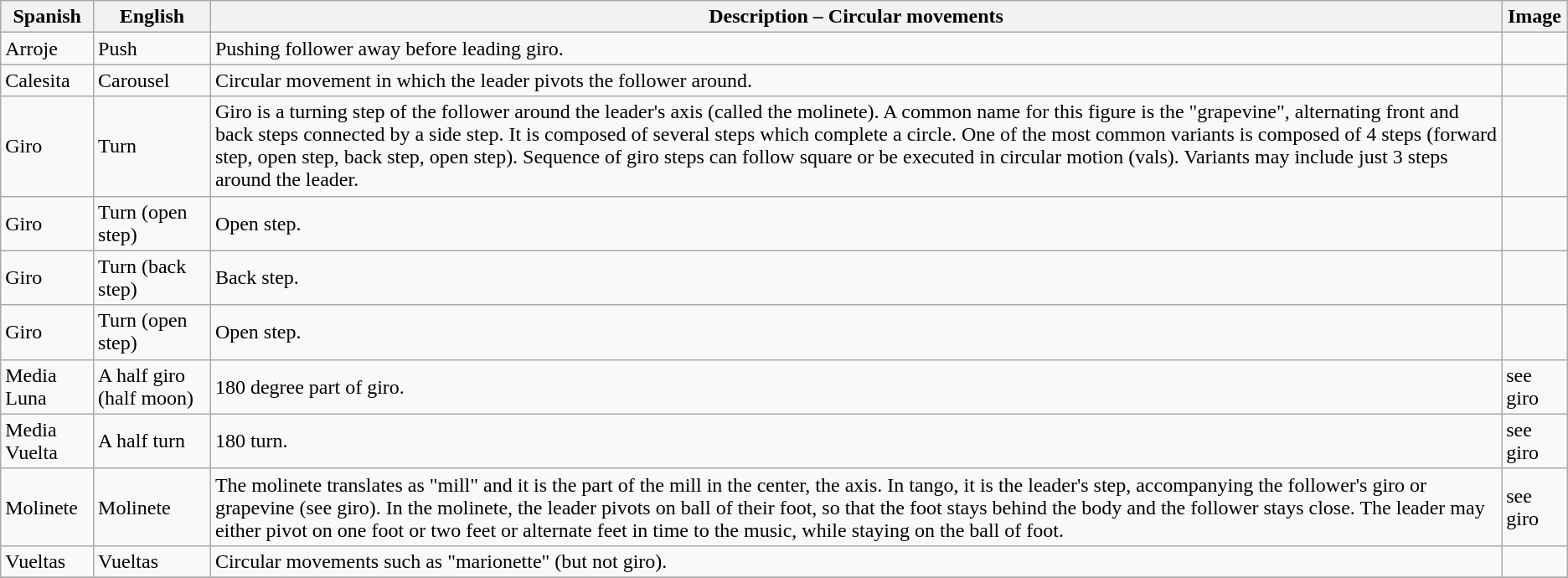<table class="wikitable sortable">
<tr>
<th>Spanish</th>
<th>English</th>
<th>Description – Circular movements</th>
<th class="unsortable">Image</th>
</tr>
<tr>
<td>Arroje</td>
<td>Push</td>
<td>Pushing follower away before leading giro.</td>
<td></td>
</tr>
<tr>
<td>Calesita</td>
<td>Carousel</td>
<td>Circular movement in which the leader pivots the follower around.</td>
<td></td>
</tr>
<tr>
<td>Giro</td>
<td>Turn</td>
<td>Giro is a turning step of the follower around the leader's axis (called the molinete). A common name for this figure is the "grapevine", alternating front and back steps connected by a side step. It is composed of several steps which complete a circle. One of the most common variants is composed of 4 steps (forward step, open step, back step, open step). Sequence of giro steps can follow square or be executed in circular motion (vals). Variants may include just 3 steps around the leader.</td>
<td></td>
</tr>
<tr>
<td>Giro</td>
<td>Turn (open step)</td>
<td>Open step.</td>
<td></td>
</tr>
<tr>
<td>Giro</td>
<td>Turn (back step)</td>
<td>Back step.</td>
<td></td>
</tr>
<tr>
<td>Giro</td>
<td>Turn (open step)</td>
<td>Open step.</td>
<td></td>
</tr>
<tr>
<td>Media Luna</td>
<td>A half giro (half moon)</td>
<td>180 degree part of giro.</td>
<td>see giro</td>
</tr>
<tr>
<td>Media Vuelta</td>
<td>A half turn</td>
<td>180 turn.</td>
<td>see giro</td>
</tr>
<tr>
<td>Molinete</td>
<td>Molinete</td>
<td>The molinete translates as "mill" and it is the part of the mill in the center, the axis. In tango, it is the leader's step, accompanying the follower's giro or grapevine (see giro). In the molinete, the leader pivots on ball of their foot, so that the foot stays behind the body and the follower stays close. The leader may either pivot on one foot or two feet or alternate feet in time to the music, while staying on the ball of foot.</td>
<td>see giro</td>
</tr>
<tr>
<td>Vueltas</td>
<td>Vueltas</td>
<td>Circular movements such as "marionette" (but not giro).</td>
<td></td>
</tr>
<tr>
</tr>
</table>
